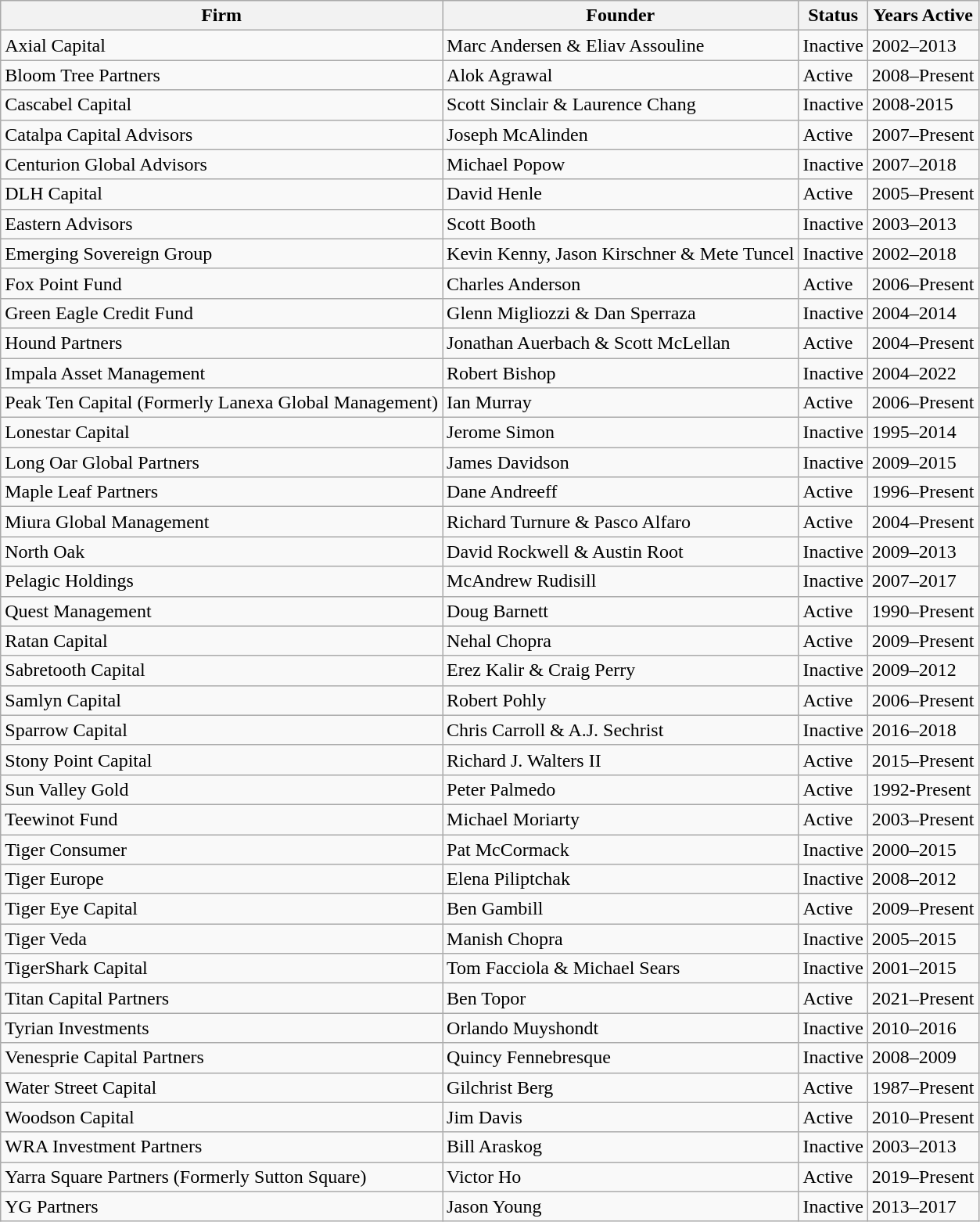<table class="wikitable sortable">
<tr>
<th scope="col">Firm</th>
<th scope="col">Founder</th>
<th>Status</th>
<th>Years Active</th>
</tr>
<tr>
<td>Axial Capital</td>
<td>Marc Andersen &  Eliav Assouline</td>
<td>Inactive</td>
<td>2002–2013</td>
</tr>
<tr>
<td>Bloom Tree Partners</td>
<td>Alok Agrawal</td>
<td>Active</td>
<td>2008–Present</td>
</tr>
<tr>
<td>Cascabel Capital</td>
<td>Scott Sinclair & Laurence Chang</td>
<td>Inactive</td>
<td>2008-2015</td>
</tr>
<tr>
<td>Catalpa Capital Advisors</td>
<td>Joseph McAlinden</td>
<td>Active</td>
<td>2007–Present</td>
</tr>
<tr>
<td>Centurion Global Advisors</td>
<td>Michael Popow</td>
<td>Inactive</td>
<td>2007–2018</td>
</tr>
<tr>
<td>DLH Capital</td>
<td>David Henle</td>
<td>Active</td>
<td>2005–Present</td>
</tr>
<tr>
<td>Eastern Advisors</td>
<td>Scott Booth</td>
<td>Inactive</td>
<td>2003–2013</td>
</tr>
<tr>
<td>Emerging Sovereign Group</td>
<td>Kevin Kenny, Jason Kirschner &  Mete Tuncel</td>
<td>Inactive</td>
<td>2002–2018</td>
</tr>
<tr>
<td>Fox Point Fund</td>
<td>Charles Anderson</td>
<td>Active</td>
<td>2006–Present</td>
</tr>
<tr>
<td>Green Eagle Credit Fund</td>
<td>Glenn Migliozzi & Dan Sperraza</td>
<td>Inactive</td>
<td>2004–2014</td>
</tr>
<tr>
<td>Hound Partners</td>
<td>Jonathan Auerbach & Scott McLellan</td>
<td>Active</td>
<td>2004–Present</td>
</tr>
<tr>
<td>Impala Asset Management</td>
<td>Robert Bishop</td>
<td>Inactive</td>
<td>2004–2022</td>
</tr>
<tr>
<td>Peak Ten Capital (Formerly Lanexa Global Management)</td>
<td>Ian Murray</td>
<td>Active</td>
<td>2006–Present</td>
</tr>
<tr>
<td>Lonestar Capital</td>
<td>Jerome Simon</td>
<td>Inactive</td>
<td>1995–2014</td>
</tr>
<tr>
<td>Long Oar Global Partners</td>
<td>James Davidson</td>
<td>Inactive</td>
<td>2009–2015</td>
</tr>
<tr>
<td>Maple Leaf Partners</td>
<td>Dane Andreeff</td>
<td>Active</td>
<td>1996–Present</td>
</tr>
<tr>
<td>Miura Global Management</td>
<td>Richard Turnure & Pasco Alfaro</td>
<td>Active</td>
<td>2004–Present</td>
</tr>
<tr>
<td>North Oak</td>
<td>David Rockwell & Austin Root</td>
<td>Inactive</td>
<td>2009–2013</td>
</tr>
<tr>
<td>Pelagic Holdings</td>
<td>McAndrew Rudisill</td>
<td>Inactive</td>
<td>2007–2017</td>
</tr>
<tr>
<td>Quest Management</td>
<td>Doug Barnett</td>
<td>Active</td>
<td>1990–Present</td>
</tr>
<tr>
<td>Ratan Capital</td>
<td>Nehal Chopra</td>
<td>Active</td>
<td>2009–Present</td>
</tr>
<tr>
<td>Sabretooth Capital</td>
<td>Erez Kalir & Craig Perry</td>
<td>Inactive</td>
<td>2009–2012</td>
</tr>
<tr>
<td>Samlyn Capital</td>
<td>Robert Pohly</td>
<td>Active</td>
<td>2006–Present</td>
</tr>
<tr>
<td>Sparrow Capital</td>
<td>Chris Carroll & A.J. Sechrist</td>
<td>Inactive</td>
<td>2016–2018</td>
</tr>
<tr>
<td>Stony Point Capital</td>
<td>Richard J. Walters II</td>
<td>Active</td>
<td>2015–Present</td>
</tr>
<tr>
<td>Sun Valley Gold</td>
<td>Peter Palmedo</td>
<td>Active</td>
<td>1992-Present</td>
</tr>
<tr>
<td>Teewinot Fund</td>
<td>Michael Moriarty</td>
<td>Active</td>
<td>2003–Present</td>
</tr>
<tr>
<td>Tiger Consumer</td>
<td>Pat McCormack</td>
<td>Inactive</td>
<td>2000–2015</td>
</tr>
<tr>
<td>Tiger Europe</td>
<td>Elena Piliptchak</td>
<td>Inactive</td>
<td>2008–2012</td>
</tr>
<tr>
<td>Tiger Eye Capital</td>
<td>Ben Gambill</td>
<td>Active</td>
<td>2009–Present</td>
</tr>
<tr>
<td>Tiger Veda</td>
<td>Manish Chopra</td>
<td>Inactive</td>
<td>2005–2015</td>
</tr>
<tr>
<td>TigerShark Capital</td>
<td>Tom Facciola & Michael Sears</td>
<td>Inactive</td>
<td>2001–2015</td>
</tr>
<tr>
<td>Titan Capital Partners</td>
<td>Ben Topor</td>
<td>Active</td>
<td>2021–Present</td>
</tr>
<tr>
<td>Tyrian Investments</td>
<td>Orlando Muyshondt</td>
<td>Inactive</td>
<td>2010–2016</td>
</tr>
<tr>
<td>Venesprie Capital Partners</td>
<td>Quincy Fennebresque</td>
<td>Inactive</td>
<td>2008–2009</td>
</tr>
<tr>
<td>Water Street Capital</td>
<td>Gilchrist Berg</td>
<td>Active</td>
<td>1987–Present</td>
</tr>
<tr>
<td>Woodson Capital</td>
<td>Jim Davis</td>
<td>Active</td>
<td>2010–Present</td>
</tr>
<tr>
<td>WRA Investment Partners</td>
<td>Bill Araskog</td>
<td>Inactive</td>
<td>2003–2013</td>
</tr>
<tr>
<td>Yarra Square Partners (Formerly Sutton Square)</td>
<td>Victor Ho</td>
<td>Active</td>
<td>2019–Present</td>
</tr>
<tr>
<td>YG Partners</td>
<td>Jason Young</td>
<td>Inactive</td>
<td>2013–2017</td>
</tr>
</table>
